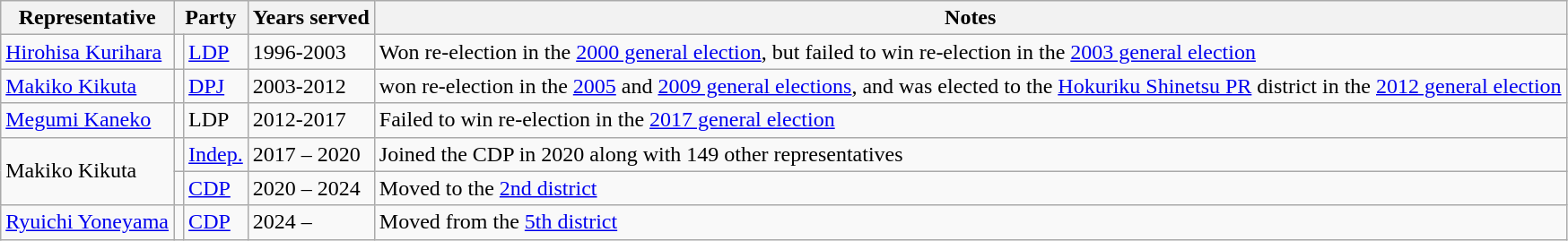<table class="wikitable">
<tr>
<th>Representative</th>
<th colspan="2">Party</th>
<th>Years served</th>
<th>Notes</th>
</tr>
<tr>
<td><a href='#'>Hirohisa Kurihara</a></td>
<td bgcolor=></td>
<td><a href='#'>LDP</a></td>
<td>1996-2003</td>
<td>Won re-election in the <a href='#'>2000 general election</a>, but failed to win re-election in the <a href='#'>2003 general election</a></td>
</tr>
<tr>
<td><a href='#'>Makiko Kikuta</a></td>
<td bgcolor=></td>
<td><a href='#'>DPJ</a></td>
<td>2003-2012</td>
<td>won re-election in the <a href='#'>2005</a> and <a href='#'>2009 general elections</a>, and was elected to the <a href='#'>Hokuriku Shinetsu PR</a> district in the <a href='#'>2012 general election</a></td>
</tr>
<tr>
<td><a href='#'>Megumi Kaneko</a></td>
<td bgcolor=></td>
<td>LDP</td>
<td>2012-2017</td>
<td>Failed to win re-election in the <a href='#'>2017 general election</a></td>
</tr>
<tr>
<td rowspan="2">Makiko Kikuta</td>
<td bgcolor=></td>
<td><a href='#'>Indep.</a></td>
<td>2017 – 2020</td>
<td>Joined the CDP in 2020 along with 149 other representatives</td>
</tr>
<tr>
<td bgcolor=></td>
<td><a href='#'>CDP</a></td>
<td>2020 – 2024</td>
<td>Moved to the <a href='#'>2nd district</a></td>
</tr>
<tr>
<td><a href='#'>Ryuichi Yoneyama</a></td>
<td bgcolor=></td>
<td><a href='#'>CDP</a></td>
<td>2024 –</td>
<td>Moved from the <a href='#'>5th district</a></td>
</tr>
</table>
